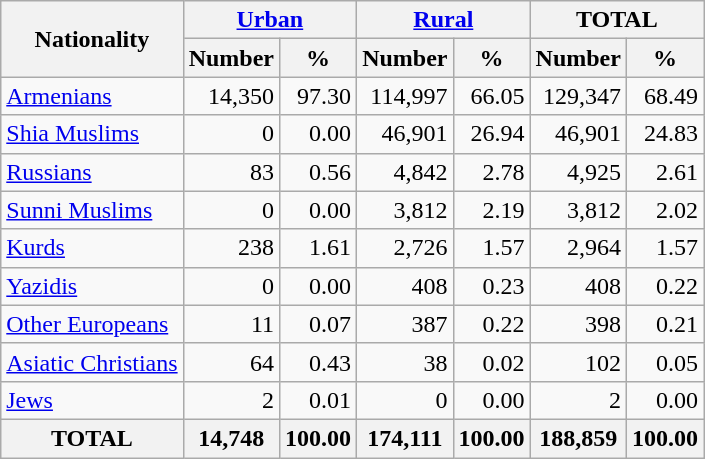<table class="wikitable sortable">
<tr>
<th rowspan="2">Nationality</th>
<th colspan="2"><a href='#'>Urban</a></th>
<th colspan="2"><a href='#'>Rural</a></th>
<th colspan="2">TOTAL</th>
</tr>
<tr>
<th>Number</th>
<th>%</th>
<th>Number</th>
<th>%</th>
<th>Number</th>
<th>%</th>
</tr>
<tr>
<td><a href='#'>Armenians</a></td>
<td align="right">14,350</td>
<td align="right">97.30</td>
<td align="right">114,997</td>
<td align="right">66.05</td>
<td align="right">129,347</td>
<td align="right">68.49</td>
</tr>
<tr>
<td><a href='#'>Shia Muslims</a></td>
<td align="right">0</td>
<td align="right">0.00</td>
<td align="right">46,901</td>
<td align="right">26.94</td>
<td align="right">46,901</td>
<td align="right">24.83</td>
</tr>
<tr>
<td><a href='#'>Russians</a></td>
<td align="right">83</td>
<td align="right">0.56</td>
<td align="right">4,842</td>
<td align="right">2.78</td>
<td align="right">4,925</td>
<td align="right">2.61</td>
</tr>
<tr>
<td><a href='#'>Sunni Muslims</a></td>
<td align="right">0</td>
<td align="right">0.00</td>
<td align="right">3,812</td>
<td align="right">2.19</td>
<td align="right">3,812</td>
<td align="right">2.02</td>
</tr>
<tr>
<td><a href='#'>Kurds</a></td>
<td align="right">238</td>
<td align="right">1.61</td>
<td align="right">2,726</td>
<td align="right">1.57</td>
<td align="right">2,964</td>
<td align="right">1.57</td>
</tr>
<tr>
<td><a href='#'>Yazidis</a></td>
<td align="right">0</td>
<td align="right">0.00</td>
<td align="right">408</td>
<td align="right">0.23</td>
<td align="right">408</td>
<td align="right">0.22</td>
</tr>
<tr>
<td><a href='#'>Other Europeans</a></td>
<td align="right">11</td>
<td align="right">0.07</td>
<td align="right">387</td>
<td align="right">0.22</td>
<td align="right">398</td>
<td align="right">0.21</td>
</tr>
<tr>
<td><a href='#'>Asiatic Christians</a></td>
<td align="right">64</td>
<td align="right">0.43</td>
<td align="right">38</td>
<td align="right">0.02</td>
<td align="right">102</td>
<td align="right">0.05</td>
</tr>
<tr>
<td><a href='#'>Jews</a></td>
<td align="right">2</td>
<td align="right">0.01</td>
<td align="right">0</td>
<td align="right">0.00</td>
<td align="right">2</td>
<td align="right">0.00</td>
</tr>
<tr>
<th>TOTAL</th>
<th>14,748</th>
<th>100.00</th>
<th>174,111</th>
<th>100.00</th>
<th>188,859</th>
<th>100.00</th>
</tr>
</table>
